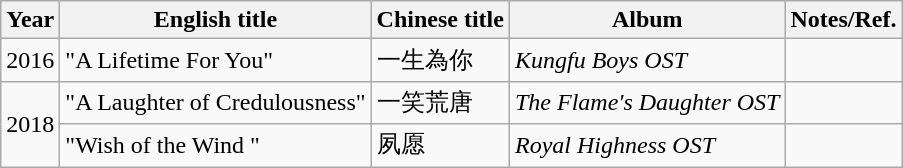<table class="wikitable sortable">
<tr>
<th>Year</th>
<th>English title</th>
<th>Chinese title</th>
<th>Album</th>
<th>Notes/Ref.</th>
</tr>
<tr>
<td>2016</td>
<td>"A Lifetime For You"</td>
<td>一生為你</td>
<td><em>Kungfu Boys OST</em></td>
<td></td>
</tr>
<tr>
<td rowspan=2>2018</td>
<td>"A Laughter of Credulousness"</td>
<td>一笑荒唐</td>
<td><em>The Flame's Daughter OST</em></td>
<td></td>
</tr>
<tr>
<td>"Wish of the Wind "</td>
<td>夙愿</td>
<td><em>Royal Highness OST</em></td>
<td></td>
</tr>
</table>
